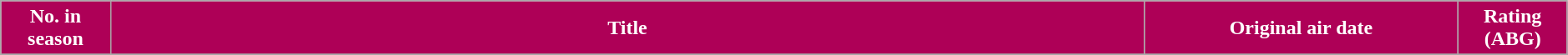<table class="wikitable plainrowheaders" style="width:99%;">
<tr>
<th scope="col" style="background-color: #AE0057; color: #FFFFFF;" width=7%>No. in season</th>
<th scope="col" style="background-color: #AE0057; color: #FFFFFF;">Title</th>
<th scope="col" style="background-color: #AE0057; color: #FFFFFF;" width=20%>Original air date</th>
<th scope="col" style="background-color: #AE0057; color: #FFFFFF;" width=7%>Rating (ABG)</th>
</tr>
<tr>
</tr>
</table>
